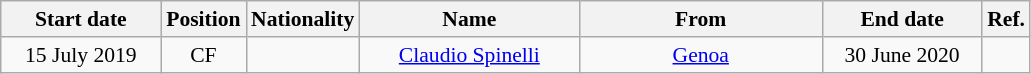<table class="wikitable" style="text-align:center; font-size:90%; ">
<tr>
<th style="background:#; color:#; width:100px;">Start date</th>
<th style="background:#; color:#; width:50px;">Position</th>
<th style="background:#; color:#; width:50px;">Nationality</th>
<th style="background:#; color:#; width:140px;">Name</th>
<th style="background:#; color:#; width:155px;">From</th>
<th style="background:#; color:#; width:100px;">End date</th>
<th style="background:#; color:#; width:25px;">Ref.</th>
</tr>
<tr>
<td>15 July 2019</td>
<td>CF</td>
<td></td>
<td><a href='#'>Claudio Spinelli</a></td>
<td> <a href='#'>Genoa</a></td>
<td>30 June 2020</td>
<td></td>
</tr>
</table>
